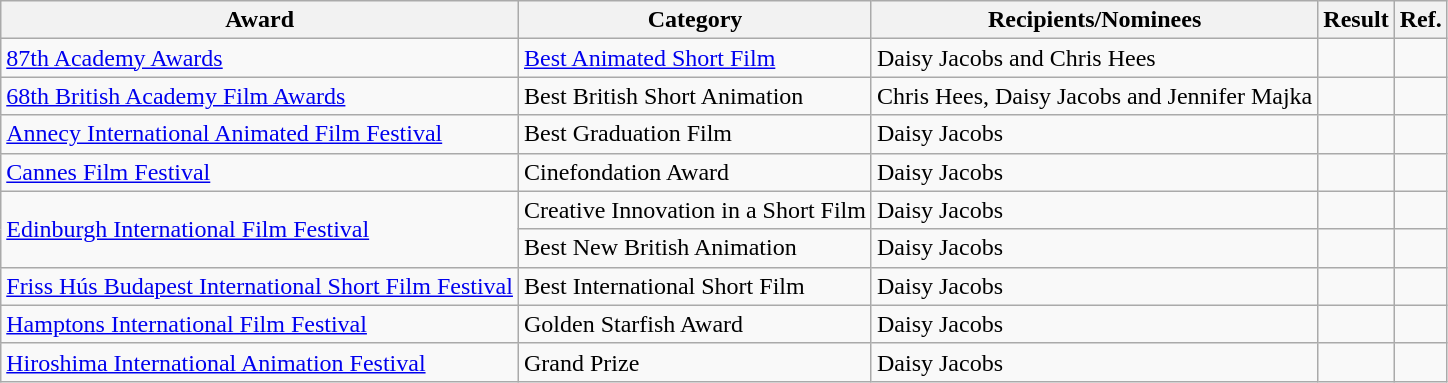<table class="wikitable">
<tr>
<th>Award</th>
<th>Category</th>
<th>Recipients/Nominees</th>
<th>Result</th>
<th>Ref.</th>
</tr>
<tr>
<td><a href='#'>87th Academy Awards</a></td>
<td><a href='#'>Best Animated Short Film</a></td>
<td>Daisy Jacobs and Chris Hees</td>
<td></td>
<td></td>
</tr>
<tr>
<td><a href='#'>68th British Academy Film Awards</a></td>
<td>Best British Short Animation</td>
<td>Chris Hees, Daisy Jacobs and Jennifer Majka</td>
<td></td>
<td></td>
</tr>
<tr>
<td><a href='#'>Annecy International Animated Film Festival</a></td>
<td>Best Graduation Film</td>
<td>Daisy Jacobs</td>
<td></td>
<td></td>
</tr>
<tr>
<td><a href='#'>Cannes Film Festival</a></td>
<td>Cinefondation Award</td>
<td>Daisy Jacobs</td>
<td></td>
<td></td>
</tr>
<tr>
<td rowspan=2><a href='#'>Edinburgh International Film Festival</a></td>
<td>Creative Innovation in a Short Film</td>
<td>Daisy Jacobs</td>
<td></td>
<td></td>
</tr>
<tr>
<td>Best New British Animation</td>
<td>Daisy Jacobs</td>
<td></td>
</tr>
<tr>
<td><a href='#'>Friss Hús Budapest International Short Film Festival</a></td>
<td>Best International Short Film</td>
<td>Daisy Jacobs</td>
<td></td>
<td></td>
</tr>
<tr>
<td><a href='#'>Hamptons International Film Festival</a></td>
<td>Golden Starfish Award</td>
<td>Daisy Jacobs</td>
<td></td>
</tr>
<tr>
<td><a href='#'>Hiroshima International Animation Festival</a></td>
<td>Grand Prize</td>
<td>Daisy Jacobs</td>
<td></td>
<td></td>
</tr>
</table>
